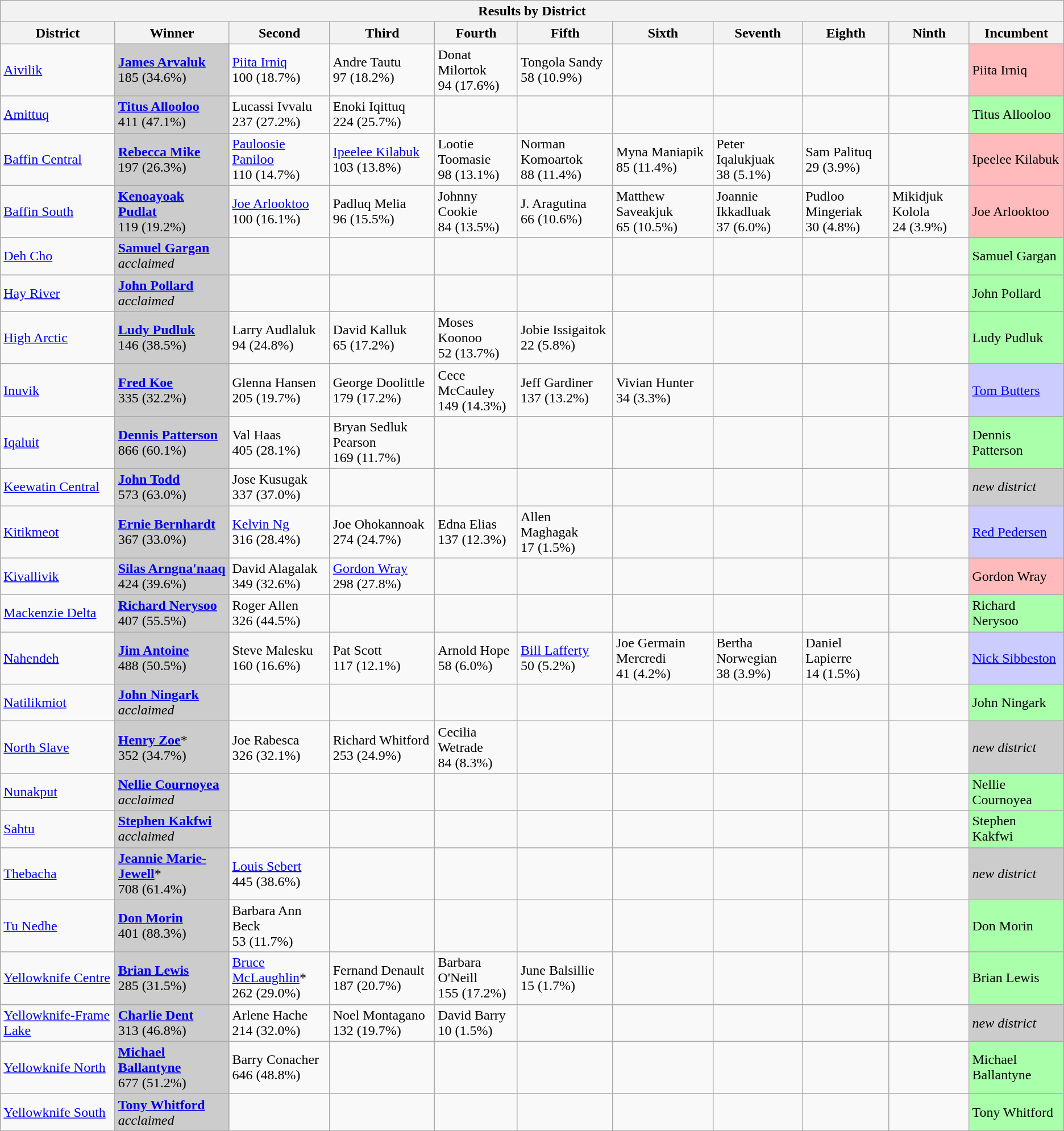<table class=wikitable>
<tr>
<th colspan=11 align=center><strong>Results by District</strong></th>
</tr>
<tr>
<th>District</th>
<th>Winner</th>
<th>Second</th>
<th>Third</th>
<th>Fourth</th>
<th>Fifth</th>
<th>Sixth</th>
<th>Seventh</th>
<th>Eighth</th>
<th>Ninth</th>
<th>Incumbent</th>
</tr>
<tr>
<td><a href='#'>Aivilik</a></td>
<td bgcolor="#cccccc"><strong><a href='#'>James Arvaluk</a></strong><br>185 (34.6%)</td>
<td><a href='#'>Piita Irniq</a><br>100 (18.7%)</td>
<td>Andre Tautu<br>97 (18.2%)</td>
<td>Donat Milortok<br>94 (17.6%)</td>
<td>Tongola Sandy<br>58 (10.9%)</td>
<td></td>
<td></td>
<td></td>
<td></td>
<td bgcolor="#ffbbbb">Piita Irniq</td>
</tr>
<tr>
<td><a href='#'>Amittuq</a></td>
<td bgcolor="#cccccc"><strong><a href='#'>Titus Allooloo</a></strong><br>411 (47.1%)</td>
<td>Lucassi Ivvalu<br>237 (27.2%)</td>
<td>Enoki Iqittuq<br>224 (25.7%)</td>
<td></td>
<td></td>
<td></td>
<td></td>
<td></td>
<td></td>
<td bgcolor="#aaffaa">Titus Allooloo</td>
</tr>
<tr>
<td><a href='#'>Baffin Central</a></td>
<td bgcolor="#cccccc"><strong><a href='#'>Rebecca Mike</a></strong><br>197 (26.3%)</td>
<td><a href='#'>Pauloosie Paniloo</a><br>110 (14.7%)</td>
<td><a href='#'>Ipeelee Kilabuk</a><br>103 (13.8%)</td>
<td>Lootie Toomasie<br>98 (13.1%)</td>
<td>Norman Komoartok<br>88 (11.4%)</td>
<td>Myna Maniapik<br>85 (11.4%)</td>
<td>Peter Iqalukjuak<br>38 (5.1%)</td>
<td>Sam Palituq<br>29 (3.9%)</td>
<td></td>
<td bgcolor="#ffbbbb">Ipeelee Kilabuk</td>
</tr>
<tr>
<td><a href='#'>Baffin South</a></td>
<td bgcolor="#cccccc"><strong><a href='#'>Kenoayoak Pudlat</a></strong><br>119 (19.2%)</td>
<td><a href='#'>Joe Arlooktoo</a><br>100 (16.1%)</td>
<td>Padluq Melia<br>96 (15.5%)</td>
<td>Johnny Cookie<br>84 (13.5%)</td>
<td>J. Aragutina<br>66 (10.6%)</td>
<td>Matthew Saveakjuk<br>65 (10.5%)</td>
<td>Joannie Ikkadluak<br>37 (6.0%)</td>
<td>Pudloo Mingeriak<br>30 (4.8%)</td>
<td>Mikidjuk Kolola<br>24 (3.9%)</td>
<td bgcolor="#ffbbbb">Joe Arlooktoo</td>
</tr>
<tr>
<td><a href='#'>Deh Cho</a></td>
<td bgcolor="#cccccc"><strong><a href='#'>Samuel Gargan</a></strong><br><em>acclaimed</em></td>
<td></td>
<td></td>
<td></td>
<td></td>
<td></td>
<td></td>
<td></td>
<td></td>
<td bgcolor="#aaffaa">Samuel Gargan</td>
</tr>
<tr>
<td><a href='#'>Hay River</a></td>
<td bgcolor="#cccccc"><strong><a href='#'>John Pollard</a></strong><br><em>acclaimed</em></td>
<td></td>
<td></td>
<td></td>
<td></td>
<td></td>
<td></td>
<td></td>
<td></td>
<td bgcolor="#aaffaa">John Pollard</td>
</tr>
<tr>
<td><a href='#'>High Arctic</a></td>
<td bgcolor="#cccccc"><strong><a href='#'>Ludy Pudluk</a></strong><br>146 (38.5%)</td>
<td>Larry Audlaluk<br>94 (24.8%)</td>
<td>David Kalluk<br>65 (17.2%)</td>
<td>Moses Koonoo<br>52 (13.7%)</td>
<td>Jobie Issigaitok<br>22 (5.8%)</td>
<td></td>
<td></td>
<td></td>
<td></td>
<td bgcolor="#aaffaa">Ludy Pudluk</td>
</tr>
<tr>
<td><a href='#'>Inuvik</a></td>
<td bgcolor="#cccccc"><strong><a href='#'>Fred Koe</a></strong><br>335 (32.2%)</td>
<td>Glenna Hansen<br>205 (19.7%)</td>
<td>George Doolittle<br>179 (17.2%)</td>
<td>Cece McCauley<br>149 (14.3%)</td>
<td>Jeff Gardiner<br>137 (13.2%)</td>
<td>Vivian Hunter<br>34 (3.3%)</td>
<td></td>
<td></td>
<td></td>
<td bgcolor="#ccccff"><a href='#'>Tom Butters</a></td>
</tr>
<tr>
<td><a href='#'>Iqaluit</a></td>
<td bgcolor="#cccccc"><strong><a href='#'>Dennis Patterson</a></strong><br>866 (60.1%)</td>
<td>Val Haas<br>405 (28.1%)</td>
<td>Bryan Sedluk Pearson<br>169 (11.7%)</td>
<td></td>
<td></td>
<td></td>
<td></td>
<td></td>
<td></td>
<td bgcolor="#aaffaa">Dennis Patterson</td>
</tr>
<tr>
<td><a href='#'>Keewatin Central</a></td>
<td bgcolor="#cccccc"><strong><a href='#'>John Todd</a></strong><br>573 (63.0%)</td>
<td>Jose Kusugak<br>337 (37.0%)</td>
<td></td>
<td></td>
<td></td>
<td></td>
<td></td>
<td></td>
<td></td>
<td bgcolor="#cccccc"><em>new district</em></td>
</tr>
<tr>
<td><a href='#'>Kitikmeot</a></td>
<td bgcolor="#cccccc"><strong><a href='#'>Ernie Bernhardt</a></strong><br>367 (33.0%)</td>
<td><a href='#'>Kelvin Ng</a><br>316 (28.4%)</td>
<td>Joe Ohokannoak<br>274 (24.7%)</td>
<td>Edna Elias<br>137 (12.3%)</td>
<td>Allen Maghagak<br>17 (1.5%)</td>
<td></td>
<td></td>
<td></td>
<td></td>
<td bgcolor="#ccccff"><a href='#'>Red Pedersen</a></td>
</tr>
<tr>
<td><a href='#'>Kivallivik</a></td>
<td bgcolor="#cccccc"><strong><a href='#'>Silas Arngna'naaq</a></strong><br>424 (39.6%)</td>
<td>David Alagalak<br>349 (32.6%)</td>
<td><a href='#'>Gordon Wray</a><br>298 (27.8%)</td>
<td></td>
<td></td>
<td></td>
<td></td>
<td></td>
<td></td>
<td bgcolor="#ffbbbb">Gordon Wray</td>
</tr>
<tr>
<td><a href='#'>Mackenzie Delta</a></td>
<td bgcolor="#cccccc"><strong><a href='#'>Richard Nerysoo</a></strong><br>407 (55.5%)</td>
<td>Roger Allen<br>326 (44.5%)</td>
<td></td>
<td></td>
<td></td>
<td></td>
<td></td>
<td></td>
<td></td>
<td bgcolor="#aaffaa">Richard Nerysoo</td>
</tr>
<tr>
<td><a href='#'>Nahendeh</a></td>
<td bgcolor="#cccccc"><strong><a href='#'>Jim Antoine</a></strong><br>488 (50.5%)</td>
<td>Steve Malesku<br>160 (16.6%)</td>
<td>Pat Scott<br>117 (12.1%)</td>
<td>Arnold Hope<br>58 (6.0%)</td>
<td><a href='#'>Bill Lafferty</a><br>50 (5.2%)</td>
<td>Joe Germain Mercredi<br>41 (4.2%)</td>
<td>Bertha Norwegian<br>38 (3.9%)</td>
<td>Daniel Lapierre<br>14 (1.5%)</td>
<td></td>
<td bgcolor="#ccccff"><a href='#'>Nick Sibbeston</a></td>
</tr>
<tr>
<td><a href='#'>Natilikmiot</a></td>
<td bgcolor="#cccccc"><strong><a href='#'>John Ningark</a></strong><br><em>acclaimed</em></td>
<td></td>
<td></td>
<td></td>
<td></td>
<td></td>
<td></td>
<td></td>
<td></td>
<td bgcolor="#aaffaa">John Ningark</td>
</tr>
<tr>
<td><a href='#'>North Slave</a></td>
<td bgcolor="#cccccc"><strong><a href='#'>Henry Zoe</a></strong>*<br>352 (34.7%)</td>
<td>Joe Rabesca<br>326 (32.1%)</td>
<td>Richard Whitford<br>253 (24.9%)</td>
<td>Cecilia Wetrade<br>84 (8.3%)</td>
<td></td>
<td></td>
<td></td>
<td></td>
<td></td>
<td bgcolor="#cccccc"><em>new district</em></td>
</tr>
<tr>
<td><a href='#'>Nunakput</a></td>
<td bgcolor="#cccccc"><strong><a href='#'>Nellie Cournoyea</a></strong><br><em>acclaimed</em></td>
<td></td>
<td></td>
<td></td>
<td></td>
<td></td>
<td></td>
<td></td>
<td></td>
<td bgcolor="#aaffaa">Nellie Cournoyea</td>
</tr>
<tr>
<td><a href='#'>Sahtu</a></td>
<td bgcolor="#cccccc"><strong><a href='#'>Stephen Kakfwi</a></strong><br><em>acclaimed</em></td>
<td></td>
<td></td>
<td></td>
<td></td>
<td></td>
<td></td>
<td></td>
<td></td>
<td bgcolor="#aaffaa">Stephen Kakfwi</td>
</tr>
<tr>
<td><a href='#'>Thebacha</a></td>
<td bgcolor="#cccccc"><strong><a href='#'>Jeannie Marie-Jewell</a></strong>*<br>708 (61.4%)</td>
<td><a href='#'>Louis Sebert</a><br>445 (38.6%)</td>
<td></td>
<td></td>
<td></td>
<td></td>
<td></td>
<td></td>
<td></td>
<td bgcolor="#cccccc"><em>new district</em></td>
</tr>
<tr>
<td><a href='#'>Tu Nedhe</a></td>
<td bgcolor="#cccccc"><strong><a href='#'>Don Morin</a></strong><br>401 (88.3%)</td>
<td>Barbara Ann Beck<br>53 (11.7%)</td>
<td></td>
<td></td>
<td></td>
<td></td>
<td></td>
<td></td>
<td></td>
<td bgcolor="#aaffaa">Don Morin</td>
</tr>
<tr>
<td><a href='#'>Yellowknife Centre</a></td>
<td bgcolor="#cccccc"><strong><a href='#'>Brian Lewis</a></strong><br>285 (31.5%)</td>
<td><a href='#'>Bruce McLaughlin</a>*<br>262 (29.0%)</td>
<td>Fernand Denault<br>187 (20.7%)</td>
<td>Barbara O'Neill<br>155 (17.2%)</td>
<td>June Balsillie<br>15 (1.7%)</td>
<td></td>
<td></td>
<td></td>
<td></td>
<td bgcolor="#aaffaa">Brian Lewis</td>
</tr>
<tr>
<td><a href='#'>Yellowknife-Frame Lake</a></td>
<td bgcolor="#cccccc"><strong><a href='#'>Charlie Dent</a></strong><br>313 (46.8%)</td>
<td>Arlene Hache<br>214 (32.0%)</td>
<td>Noel Montagano<br>132 (19.7%)</td>
<td>David Barry<br>10 (1.5%)</td>
<td></td>
<td></td>
<td></td>
<td></td>
<td></td>
<td bgcolor="#cccccc"><em>new district</em></td>
</tr>
<tr>
<td><a href='#'>Yellowknife North</a></td>
<td bgcolor="#cccccc"><strong><a href='#'>Michael Ballantyne</a></strong><br>677 (51.2%)</td>
<td>Barry Conacher<br>646 (48.8%)</td>
<td></td>
<td></td>
<td></td>
<td></td>
<td></td>
<td></td>
<td></td>
<td bgcolor="#aaffaa">Michael Ballantyne</td>
</tr>
<tr>
<td><a href='#'>Yellowknife South</a></td>
<td bgcolor="#cccccc"><strong><a href='#'>Tony Whitford</a></strong><br><em>acclaimed</em></td>
<td></td>
<td></td>
<td></td>
<td></td>
<td></td>
<td></td>
<td></td>
<td></td>
<td bgcolor="#aaffaa">Tony Whitford</td>
</tr>
</table>
